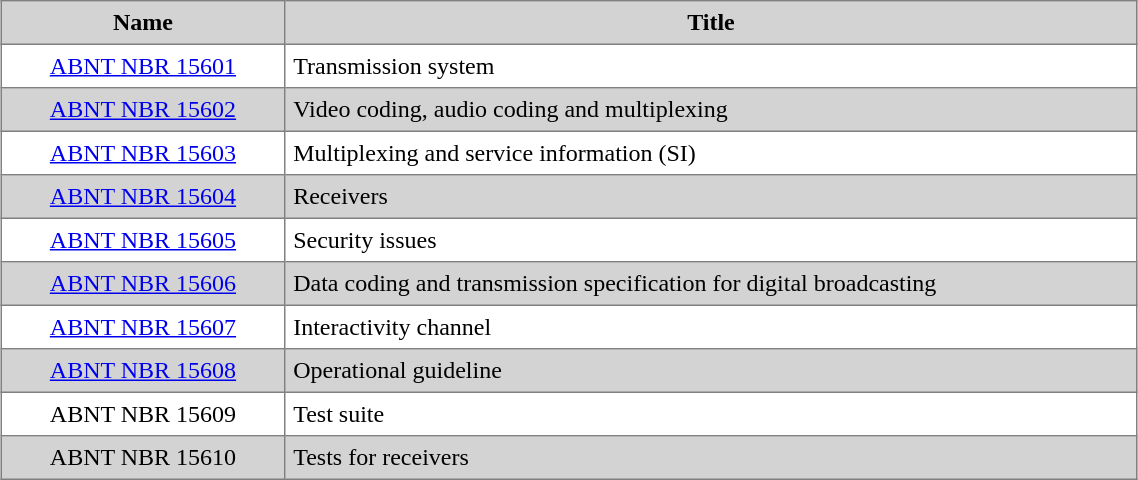<table style="border-collapse:collapse;background:white;" cellpadding=5px align=center width=60%>
<tr style="font-weight:bold; text-align:center; background:lightgrey">
<th width=25% style=" border:1px solid gray;">Name</th>
<th width=75% style=" border:1px solid gray;">Title</th>
</tr>
<tr>
<td style="border:1px solid gray; text-align:center;"><a href='#'>ABNT NBR 15601</a></td>
<td style="border:1px solid gray;">Transmission system</td>
</tr>
<tr style="background:lightgrey;">
<td style="border:1px solid gray; text-align:center;"><a href='#'>ABNT NBR 15602</a></td>
<td style="border:1px solid gray;">Video coding, audio coding and multiplexing</td>
</tr>
<tr>
<td style="border:1px solid gray; text-align:center;"><a href='#'>ABNT NBR 15603</a></td>
<td style="border:1px solid gray;">Multiplexing and service information (SI)</td>
</tr>
<tr style="background:lightgrey;">
<td style="border:1px solid gray; text-align:center;"><a href='#'>ABNT NBR 15604</a></td>
<td style="border:1px solid gray;">Receivers</td>
</tr>
<tr>
<td style="border:1px solid gray; text-align:center;"><a href='#'>ABNT NBR 15605</a></td>
<td style="border:1px solid gray;">Security issues</td>
</tr>
<tr style="background:lightgrey;">
<td style="border:1px solid gray; text-align:center;"><a href='#'>ABNT NBR 15606</a></td>
<td style="border:1px solid gray;">Data coding and transmission specification for digital broadcasting</td>
</tr>
<tr>
<td style="border:1px solid gray; text-align:center;"><a href='#'>ABNT NBR 15607</a></td>
<td style="border:1px solid gray;">Interactivity channel</td>
</tr>
<tr style="background:lightgrey;">
<td style="border:1px solid gray; text-align:center;"><a href='#'>ABNT NBR 15608</a></td>
<td style="border:1px solid gray;">Operational guideline</td>
</tr>
<tr>
<td style="border:1px solid gray; text-align:center;">ABNT NBR 15609</td>
<td style="border:1px solid gray;">Test suite</td>
</tr>
<tr style="background:lightgrey;">
<td style="border:1px solid gray; text-align:center;">ABNT NBR 15610</td>
<td style="border:1px solid gray;">Tests for receivers</td>
</tr>
</table>
